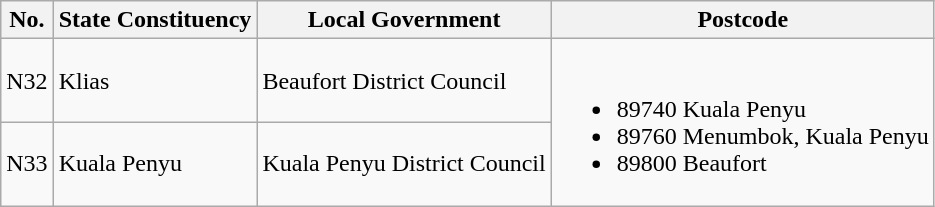<table class="wikitable">
<tr>
<th>No.</th>
<th>State Constituency</th>
<th>Local Government</th>
<th>Postcode</th>
</tr>
<tr>
<td>N32</td>
<td>Klias</td>
<td>Beaufort District Council</td>
<td rowspan="2"><br><ul><li>89740 Kuala Penyu</li><li>89760 Menumbok, Kuala Penyu</li><li>89800 Beaufort</li></ul></td>
</tr>
<tr>
<td>N33</td>
<td>Kuala Penyu</td>
<td>Kuala Penyu District Council</td>
</tr>
</table>
